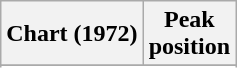<table class="wikitable sortable plainrowheaders" style="text-align:center">
<tr>
<th scope="col">Chart (1972)</th>
<th scope="col">Peak<br>position</th>
</tr>
<tr>
</tr>
<tr>
</tr>
</table>
